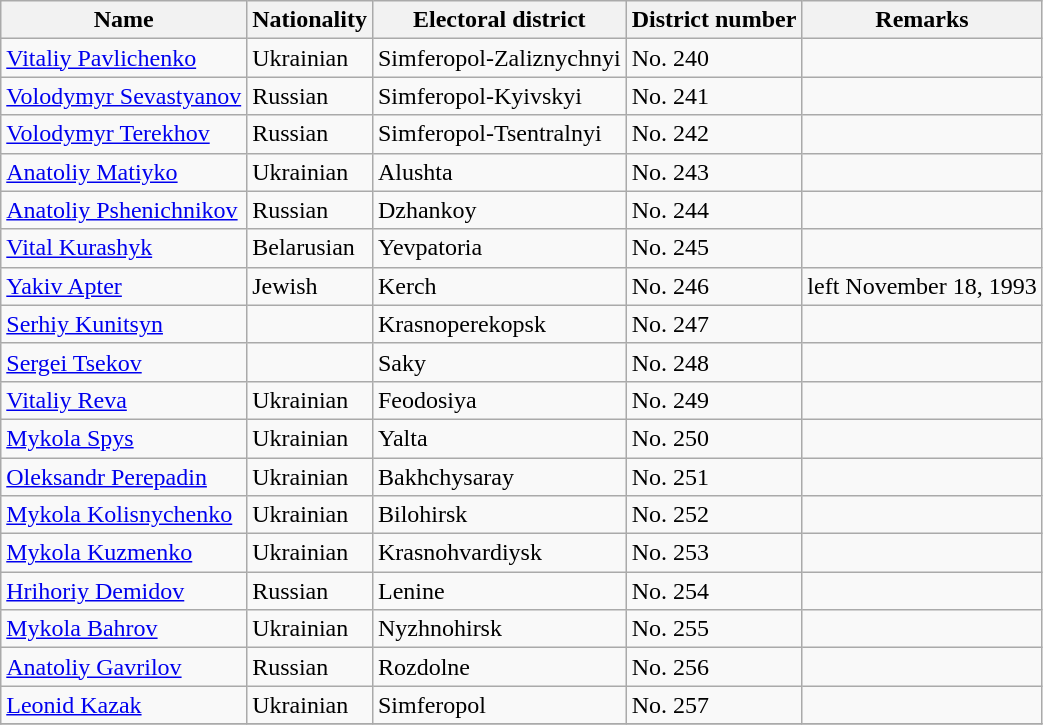<table class="wikitable standard sortable">
<tr>
<th>Name</th>
<th>Nationality</th>
<th>Electoral district</th>
<th>District number</th>
<th>Remarks</th>
</tr>
<tr>
<td><a href='#'>Vitaliy Pavlichenko</a></td>
<td>Ukrainian</td>
<td>Simferopol-Zaliznychnyi</td>
<td>No. 240</td>
<td></td>
</tr>
<tr>
<td><a href='#'>Volodymyr Sevastyanov</a></td>
<td>Russian</td>
<td>Simferopol-Kyivskyi</td>
<td>No. 241</td>
<td></td>
</tr>
<tr>
<td><a href='#'>Volodymyr Terekhov</a></td>
<td>Russian</td>
<td>Simferopol-Tsentralnyi</td>
<td>No. 242</td>
<td></td>
</tr>
<tr>
<td><a href='#'>Anatoliy Matiyko</a></td>
<td>Ukrainian</td>
<td>Alushta</td>
<td>No. 243</td>
<td></td>
</tr>
<tr>
<td><a href='#'>Anatoliy Pshenichnikov</a></td>
<td>Russian</td>
<td>Dzhankoy</td>
<td>No. 244</td>
<td></td>
</tr>
<tr>
<td><a href='#'>Vital Kurashyk</a></td>
<td>Belarusian</td>
<td>Yevpatoria</td>
<td>No. 245</td>
<td></td>
</tr>
<tr>
<td><a href='#'>Yakiv Apter</a></td>
<td>Jewish</td>
<td>Kerch</td>
<td>No. 246</td>
<td>left November 18, 1993</td>
</tr>
<tr>
<td><a href='#'>Serhiy Kunitsyn</a></td>
<td></td>
<td>Krasnoperekopsk</td>
<td>No. 247</td>
<td></td>
</tr>
<tr>
<td><a href='#'>Sergei Tsekov</a></td>
<td></td>
<td>Saky</td>
<td>No. 248</td>
<td></td>
</tr>
<tr>
<td><a href='#'>Vitaliy Reva</a></td>
<td>Ukrainian</td>
<td>Feodosiya</td>
<td>No. 249</td>
<td></td>
</tr>
<tr>
<td><a href='#'>Mykola Spys</a></td>
<td>Ukrainian</td>
<td>Yalta</td>
<td>No. 250</td>
<td></td>
</tr>
<tr>
<td><a href='#'>Oleksandr Perepadin</a></td>
<td>Ukrainian</td>
<td>Bakhchysaray</td>
<td>No. 251</td>
<td></td>
</tr>
<tr>
<td><a href='#'>Mykola Kolisnychenko</a></td>
<td>Ukrainian</td>
<td>Bilohirsk</td>
<td>No. 252</td>
<td></td>
</tr>
<tr>
<td><a href='#'>Mykola Kuzmenko</a></td>
<td>Ukrainian</td>
<td>Krasnohvardiysk</td>
<td>No. 253</td>
<td></td>
</tr>
<tr>
<td><a href='#'>Hrihoriy Demidov</a></td>
<td>Russian</td>
<td>Lenine</td>
<td>No. 254</td>
<td></td>
</tr>
<tr>
<td><a href='#'>Mykola Bahrov</a></td>
<td>Ukrainian</td>
<td>Nyzhnohirsk</td>
<td>No. 255</td>
<td></td>
</tr>
<tr>
<td><a href='#'>Anatoliy Gavrilov</a></td>
<td>Russian</td>
<td>Rozdolne</td>
<td>No. 256</td>
<td></td>
</tr>
<tr>
<td><a href='#'>Leonid Kazak</a></td>
<td>Ukrainian</td>
<td>Simferopol</td>
<td>No. 257</td>
<td></td>
</tr>
<tr>
</tr>
</table>
